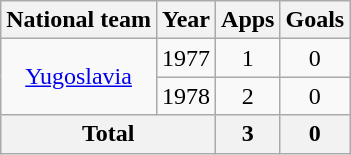<table class="wikitable" style="text-align:center">
<tr>
<th>National team</th>
<th>Year</th>
<th>Apps</th>
<th>Goals</th>
</tr>
<tr>
<td rowspan="2"><a href='#'>Yugoslavia</a></td>
<td>1977</td>
<td>1</td>
<td>0</td>
</tr>
<tr>
<td>1978</td>
<td>2</td>
<td>0</td>
</tr>
<tr>
<th colspan="2">Total</th>
<th>3</th>
<th>0</th>
</tr>
</table>
